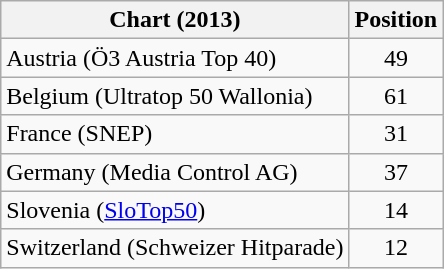<table class="wikitable sortable">
<tr>
<th>Chart (2013)</th>
<th>Position</th>
</tr>
<tr>
<td>Austria (Ö3 Austria Top 40)</td>
<td style="text-align:center;">49</td>
</tr>
<tr>
<td>Belgium (Ultratop 50 Wallonia)</td>
<td style="text-align:center;">61</td>
</tr>
<tr>
<td>France (SNEP)</td>
<td style="text-align:center;">31</td>
</tr>
<tr>
<td>Germany (Media Control AG)</td>
<td style="text-align:center;">37</td>
</tr>
<tr>
<td>Slovenia (<a href='#'>SloTop50</a>)</td>
<td style="text-align:center;">14</td>
</tr>
<tr>
<td>Switzerland (Schweizer Hitparade)</td>
<td style="text-align:center;">12</td>
</tr>
</table>
